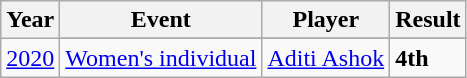<table class="wikitable">
<tr>
<th>Year</th>
<th>Event</th>
<th>Player</th>
<th>Result</th>
</tr>
<tr>
<td rowspan = "2"><a href='#'>2020</a></td>
</tr>
<tr>
<td><a href='#'>Women's individual</a></td>
<td><a href='#'>Aditi Ashok</a></td>
<td><strong>4th</strong></td>
</tr>
</table>
